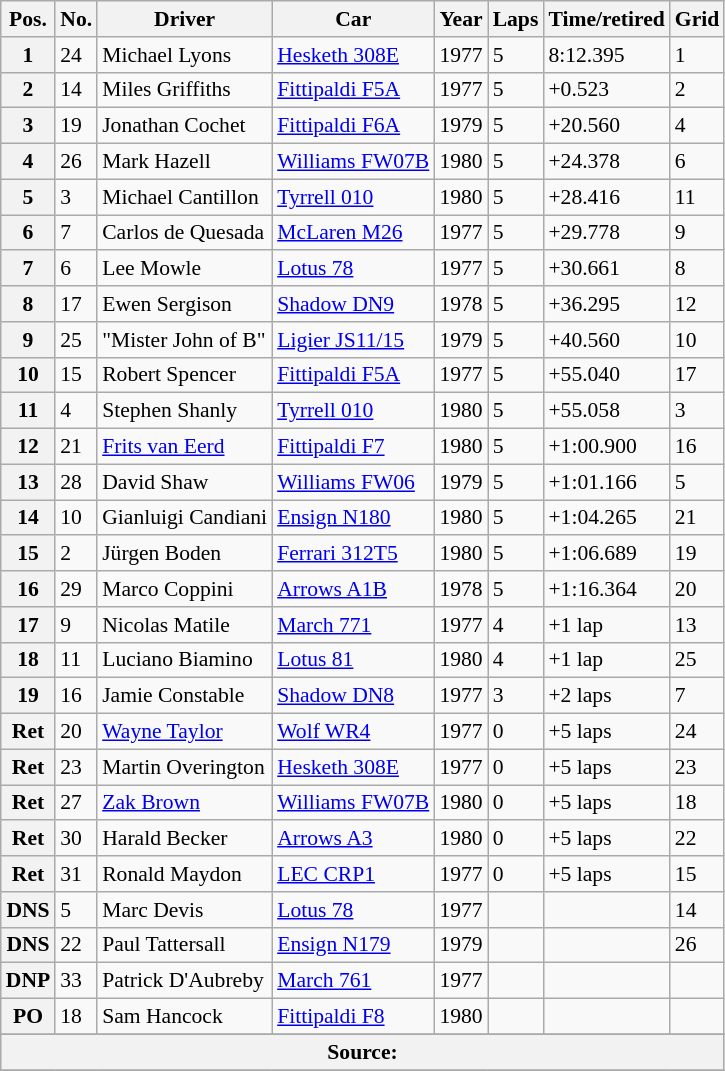<table class="wikitable" style="font-size:90%">
<tr>
<th>Pos.</th>
<th>No.</th>
<th>Driver</th>
<th>Car</th>
<th>Year</th>
<th>Laps</th>
<th>Time/retired</th>
<th>Grid</th>
</tr>
<tr>
<th>1</th>
<td>24</td>
<td> Michael Lyons</td>
<td><a href='#'>Hesketh 308E</a></td>
<td>1977</td>
<td>5</td>
<td>8:12.395</td>
<td>1</td>
</tr>
<tr>
<th>2</th>
<td>14</td>
<td> Miles Griffiths</td>
<td><a href='#'>Fittipaldi F5A</a></td>
<td>1977</td>
<td>5</td>
<td>+0.523</td>
<td>2</td>
</tr>
<tr>
<th>3</th>
<td>19</td>
<td> Jonathan Cochet</td>
<td><a href='#'>Fittipaldi F6A</a></td>
<td>1979</td>
<td>5</td>
<td>+20.560</td>
<td>4</td>
</tr>
<tr>
<th>4</th>
<td>26</td>
<td> Mark Hazell</td>
<td><a href='#'>Williams FW07B</a></td>
<td>1980</td>
<td>5</td>
<td>+24.378</td>
<td>6</td>
</tr>
<tr>
<th>5</th>
<td>3</td>
<td> Michael Cantillon</td>
<td><a href='#'>Tyrrell 010</a></td>
<td>1980</td>
<td>5</td>
<td>+28.416</td>
<td>11</td>
</tr>
<tr>
<th>6</th>
<td>7</td>
<td> Carlos de Quesada</td>
<td><a href='#'>McLaren M26</a></td>
<td>1977</td>
<td>5</td>
<td>+29.778</td>
<td>9</td>
</tr>
<tr>
<th>7</th>
<td>6</td>
<td> Lee Mowle</td>
<td><a href='#'>Lotus 78</a></td>
<td>1977</td>
<td>5</td>
<td>+30.661</td>
<td>8</td>
</tr>
<tr>
<th>8</th>
<td>17</td>
<td> Ewen Sergison</td>
<td><a href='#'>Shadow DN9</a></td>
<td>1978</td>
<td>5</td>
<td>+36.295</td>
<td>12</td>
</tr>
<tr>
<th>9</th>
<td>25</td>
<td> "Mister John of B"</td>
<td><a href='#'>Ligier JS11/15</a></td>
<td>1979</td>
<td>5</td>
<td>+40.560</td>
<td>10</td>
</tr>
<tr>
<th>10</th>
<td>15</td>
<td> Robert Spencer</td>
<td><a href='#'>Fittipaldi F5A</a></td>
<td>1977</td>
<td>5</td>
<td>+55.040</td>
<td>17</td>
</tr>
<tr>
<th>11</th>
<td>4</td>
<td> Stephen Shanly</td>
<td><a href='#'>Tyrrell 010</a></td>
<td>1980</td>
<td>5</td>
<td>+55.058</td>
<td>3</td>
</tr>
<tr>
<th>12</th>
<td>21</td>
<td> <a href='#'>Frits van Eerd</a></td>
<td><a href='#'>Fittipaldi F7</a></td>
<td>1980</td>
<td>5</td>
<td>+1:00.900</td>
<td>16</td>
</tr>
<tr>
<th>13</th>
<td>28</td>
<td> David Shaw</td>
<td><a href='#'>Williams FW06</a></td>
<td>1979</td>
<td>5</td>
<td>+1:01.166</td>
<td>5</td>
</tr>
<tr>
<th>14</th>
<td>10</td>
<td> Gianluigi Candiani</td>
<td><a href='#'>Ensign N180</a></td>
<td>1980</td>
<td>5</td>
<td>+1:04.265</td>
<td>21</td>
</tr>
<tr>
<th>15</th>
<td>2</td>
<td> Jürgen Boden</td>
<td><a href='#'>Ferrari 312T5</a></td>
<td>1980</td>
<td>5</td>
<td>+1:06.689</td>
<td>19</td>
</tr>
<tr>
<th>16</th>
<td>29</td>
<td> Marco Coppini</td>
<td><a href='#'>Arrows A1B</a></td>
<td>1978</td>
<td>5</td>
<td>+1:16.364</td>
<td>20</td>
</tr>
<tr>
<th>17</th>
<td>9</td>
<td> Nicolas Matile</td>
<td><a href='#'>March 771</a></td>
<td>1977</td>
<td>4</td>
<td>+1 lap</td>
<td>13</td>
</tr>
<tr>
<th>18</th>
<td>11</td>
<td> Luciano Biamino</td>
<td><a href='#'>Lotus 81</a></td>
<td>1980</td>
<td>4</td>
<td>+1 lap</td>
<td>25</td>
</tr>
<tr>
<th>19</th>
<td>16</td>
<td> Jamie Constable</td>
<td><a href='#'>Shadow DN8</a></td>
<td>1977</td>
<td>3</td>
<td>+2 laps</td>
<td>7</td>
</tr>
<tr>
<th>Ret</th>
<td>20</td>
<td> <a href='#'>Wayne Taylor</a></td>
<td><a href='#'>Wolf WR4</a></td>
<td>1977</td>
<td>0</td>
<td>+5 laps</td>
<td>24</td>
</tr>
<tr>
<th>Ret</th>
<td>23</td>
<td> Martin Overington</td>
<td><a href='#'>Hesketh 308E</a></td>
<td>1977</td>
<td>0</td>
<td>+5 laps</td>
<td>23</td>
</tr>
<tr>
<th>Ret</th>
<td>27</td>
<td> <a href='#'>Zak Brown</a></td>
<td><a href='#'>Williams FW07B</a></td>
<td>1980</td>
<td>0</td>
<td>+5 laps</td>
<td>18</td>
</tr>
<tr>
<th>Ret</th>
<td>30</td>
<td> Harald Becker</td>
<td><a href='#'>Arrows A3</a></td>
<td>1980</td>
<td>0</td>
<td>+5 laps</td>
<td>22</td>
</tr>
<tr>
<th>Ret</th>
<td>31</td>
<td> Ronald Maydon</td>
<td><a href='#'>LEC CRP1</a></td>
<td>1977</td>
<td>0</td>
<td>+5 laps</td>
<td>15</td>
</tr>
<tr>
<th>DNS</th>
<td>5</td>
<td> Marc Devis</td>
<td><a href='#'>Lotus 78</a></td>
<td>1977</td>
<td></td>
<td></td>
<td>14</td>
</tr>
<tr>
<th>DNS</th>
<td>22</td>
<td> Paul Tattersall</td>
<td><a href='#'>Ensign N179</a></td>
<td>1979</td>
<td></td>
<td></td>
<td>26</td>
</tr>
<tr>
<th>DNP</th>
<td>33</td>
<td> Patrick D'Aubreby</td>
<td><a href='#'>March 761</a></td>
<td>1977</td>
<td></td>
<td></td>
<td></td>
</tr>
<tr>
<th>PO</th>
<td>18</td>
<td> Sam Hancock</td>
<td><a href='#'>Fittipaldi F8</a></td>
<td>1980</td>
<td></td>
<td></td>
<td></td>
</tr>
<tr>
</tr>
<tr style="background-color:#E5E4E2" align="center">
<th colspan=8>Source:</th>
</tr>
<tr>
</tr>
</table>
